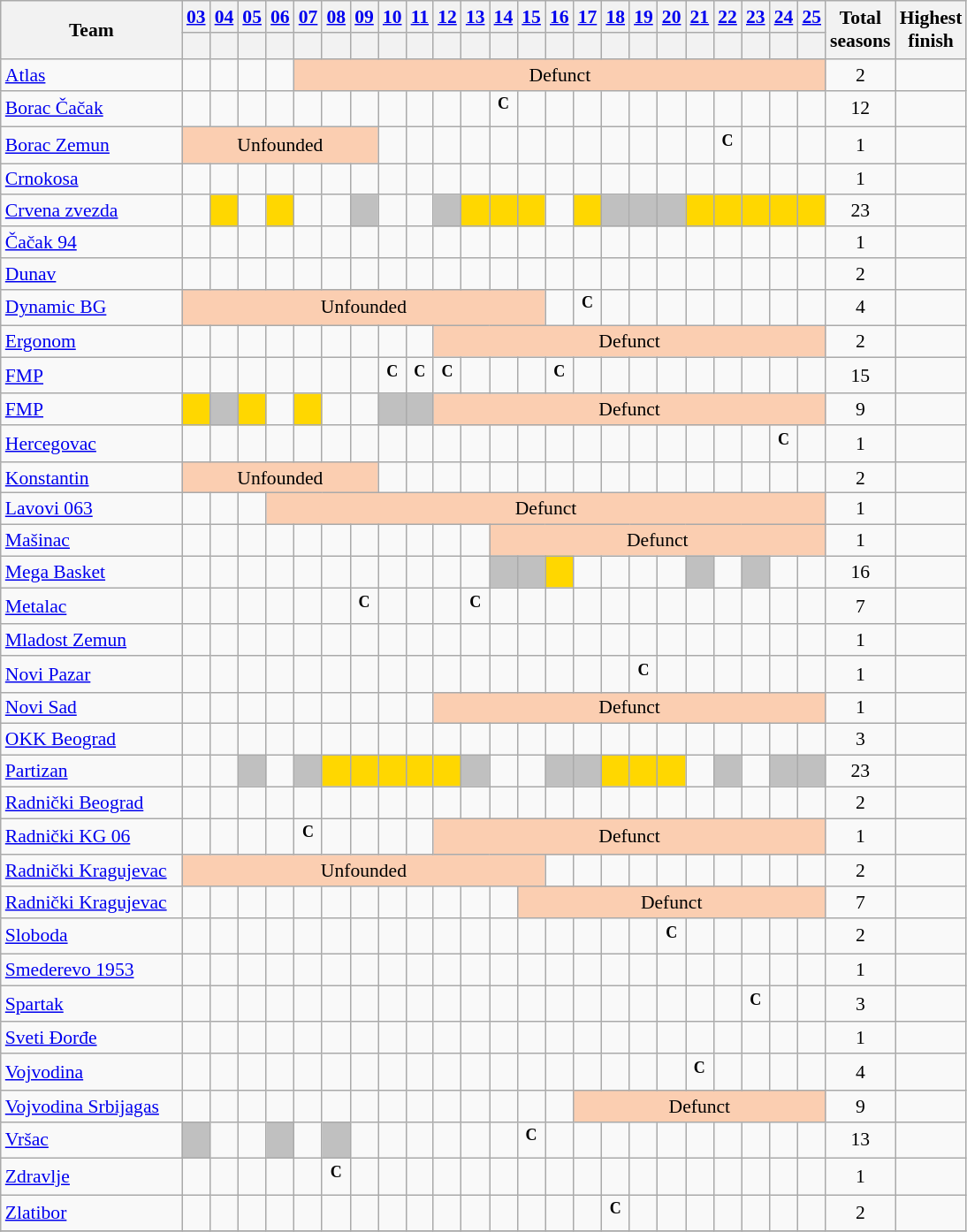<table class="wikitable sortable" style="text-align:center; font-size:90%;;">
<tr>
<th rowspan="2" style="width:130px;">Team</th>
<th><a href='#'>03</a></th>
<th><a href='#'>04</a></th>
<th><a href='#'>05</a></th>
<th><a href='#'>06</a></th>
<th><a href='#'>07</a></th>
<th><a href='#'>08</a></th>
<th><a href='#'>09</a></th>
<th><a href='#'>10</a></th>
<th><a href='#'>11</a></th>
<th><a href='#'>12</a></th>
<th><a href='#'>13</a></th>
<th><a href='#'>14</a></th>
<th><a href='#'>15</a></th>
<th><a href='#'>16</a></th>
<th><a href='#'>17</a></th>
<th><a href='#'>18</a></th>
<th><a href='#'>19</a></th>
<th><a href='#'>20</a></th>
<th><a href='#'>21</a></th>
<th><a href='#'>22</a></th>
<th><a href='#'>23</a></th>
<th><a href='#'>24</a></th>
<th><a href='#'>25</a></th>
<th rowspan="2">Total<br>seasons</th>
<th rowspan="2">Highest<br>finish</th>
</tr>
<tr style="text-align:center; height:20px;">
<th scope=row></th>
<th></th>
<th></th>
<th></th>
<th></th>
<th></th>
<th></th>
<th></th>
<th></th>
<th></th>
<th></th>
<th></th>
<th></th>
<th></th>
<th></th>
<th></th>
<th></th>
<th></th>
<th></th>
<th></th>
<th></th>
<th></th>
<th></th>
</tr>
<tr>
<td align=left><a href='#'>Atlas</a></td>
<td></td>
<td></td>
<td></td>
<td></td>
<td style="background:#FBCEB1" colspan=19>Defunct</td>
<td>2</td>
<td></td>
</tr>
<tr>
<td align=left><a href='#'>Borac Čačak</a></td>
<td></td>
<td></td>
<td></td>
<td></td>
<td></td>
<td></td>
<td></td>
<td></td>
<td></td>
<td></td>
<td></td>
<td><sup><strong>C</strong></sup></td>
<td></td>
<td></td>
<td></td>
<td></td>
<td></td>
<td></td>
<td></td>
<td></td>
<td></td>
<td></td>
<td></td>
<td>12</td>
<td></td>
</tr>
<tr>
<td align=left><a href='#'>Borac Zemun</a></td>
<td style="background:#FBCEB1" colspan=7>Unfounded</td>
<td></td>
<td></td>
<td></td>
<td></td>
<td></td>
<td></td>
<td></td>
<td></td>
<td></td>
<td></td>
<td></td>
<td></td>
<td><sup><strong>C</strong></sup></td>
<td></td>
<td></td>
<td></td>
<td>1</td>
<td></td>
</tr>
<tr>
<td align=left><a href='#'>Crnokosa</a></td>
<td></td>
<td></td>
<td></td>
<td></td>
<td></td>
<td></td>
<td></td>
<td></td>
<td></td>
<td></td>
<td></td>
<td></td>
<td></td>
<td></td>
<td></td>
<td></td>
<td></td>
<td></td>
<td></td>
<td></td>
<td></td>
<td></td>
<td></td>
<td>1</td>
<td></td>
</tr>
<tr>
<td align=left><a href='#'>Crvena zvezda</a></td>
<td></td>
<td bgcolor=gold></td>
<td></td>
<td bgcolor=gold></td>
<td></td>
<td></td>
<td bgcolor=silver></td>
<td></td>
<td></td>
<td bgcolor=silver></td>
<td bgcolor=gold></td>
<td bgcolor=gold></td>
<td bgcolor=gold></td>
<td></td>
<td bgcolor=gold></td>
<td bgcolor=silver></td>
<td bgcolor=silver></td>
<td bgcolor=silver></td>
<td bgcolor=gold></td>
<td bgcolor=gold></td>
<td bgcolor=gold></td>
<td bgcolor=gold></td>
<td bgcolor=gold></td>
<td>23</td>
<td></td>
</tr>
<tr>
<td align=left><a href='#'>Čačak 94</a></td>
<td></td>
<td></td>
<td></td>
<td></td>
<td></td>
<td></td>
<td></td>
<td></td>
<td></td>
<td></td>
<td></td>
<td></td>
<td></td>
<td></td>
<td></td>
<td></td>
<td></td>
<td></td>
<td></td>
<td></td>
<td></td>
<td></td>
<td></td>
<td>1</td>
<td></td>
</tr>
<tr>
<td align=left><a href='#'>Dunav</a></td>
<td></td>
<td></td>
<td></td>
<td></td>
<td></td>
<td></td>
<td></td>
<td></td>
<td></td>
<td></td>
<td></td>
<td></td>
<td></td>
<td></td>
<td></td>
<td></td>
<td></td>
<td></td>
<td></td>
<td></td>
<td></td>
<td></td>
<td></td>
<td>2</td>
<td></td>
</tr>
<tr>
<td align=left><a href='#'>Dynamic BG</a></td>
<td style="background:#FBCEB1" colspan=13>Unfounded</td>
<td></td>
<td><sup><strong>C</strong></sup></td>
<td></td>
<td></td>
<td></td>
<td></td>
<td></td>
<td></td>
<td></td>
<td></td>
<td>4</td>
<td></td>
</tr>
<tr>
<td align=left><a href='#'>Ergonom</a></td>
<td></td>
<td></td>
<td></td>
<td></td>
<td></td>
<td></td>
<td></td>
<td></td>
<td></td>
<td style="background:#FBCEB1" colspan=14>Defunct</td>
<td>2</td>
<td></td>
</tr>
<tr>
<td align=left><a href='#'>FMP</a></td>
<td></td>
<td></td>
<td></td>
<td></td>
<td></td>
<td></td>
<td></td>
<td><sup><strong>C</strong></sup></td>
<td><sup><strong>C</strong></sup></td>
<td><sup><strong>C</strong></sup></td>
<td></td>
<td></td>
<td></td>
<td><sup><strong>C</strong></sup></td>
<td></td>
<td></td>
<td></td>
<td></td>
<td></td>
<td></td>
<td></td>
<td></td>
<td></td>
<td>15</td>
<td></td>
</tr>
<tr>
<td align=left><a href='#'>FMP</a></td>
<td bgcolor=gold></td>
<td bgcolor=silver></td>
<td bgcolor=gold></td>
<td></td>
<td bgcolor=gold></td>
<td></td>
<td></td>
<td bgcolor=silver></td>
<td bgcolor=silver></td>
<td style="background:#FBCEB1" colspan=14>Defunct</td>
<td>9</td>
<td></td>
</tr>
<tr>
<td align=left><a href='#'>Hercegovac</a></td>
<td></td>
<td></td>
<td></td>
<td></td>
<td></td>
<td></td>
<td></td>
<td></td>
<td></td>
<td></td>
<td></td>
<td></td>
<td></td>
<td></td>
<td></td>
<td></td>
<td></td>
<td></td>
<td></td>
<td></td>
<td></td>
<td><sup><strong>C</strong></sup></td>
<td></td>
<td>1</td>
<td></td>
</tr>
<tr>
<td align=left><a href='#'>Konstantin</a></td>
<td style="background:#FBCEB1" colspan=7>Unfounded</td>
<td></td>
<td></td>
<td></td>
<td></td>
<td></td>
<td></td>
<td></td>
<td></td>
<td></td>
<td></td>
<td></td>
<td></td>
<td></td>
<td></td>
<td></td>
<td></td>
<td>2</td>
<td></td>
</tr>
<tr>
<td align=left><a href='#'>Lavovi 063</a></td>
<td></td>
<td></td>
<td></td>
<td style="background:#FBCEB1" colspan=20>Defunct</td>
<td>1</td>
<td></td>
</tr>
<tr>
<td align=left><a href='#'>Mašinac</a></td>
<td></td>
<td></td>
<td></td>
<td></td>
<td></td>
<td></td>
<td></td>
<td></td>
<td></td>
<td></td>
<td></td>
<td style="background:#FBCEB1" colspan=12>Defunct</td>
<td>1</td>
<td></td>
</tr>
<tr>
<td align=left><a href='#'>Mega Basket</a></td>
<td></td>
<td></td>
<td></td>
<td></td>
<td></td>
<td></td>
<td></td>
<td></td>
<td></td>
<td></td>
<td></td>
<td bgcolor=silver></td>
<td bgcolor=silver></td>
<td bgcolor=gold></td>
<td></td>
<td></td>
<td></td>
<td></td>
<td bgcolor=silver></td>
<td></td>
<td bgcolor=silver></td>
<td></td>
<td></td>
<td>16</td>
<td></td>
</tr>
<tr>
<td align=left><a href='#'>Metalac</a></td>
<td></td>
<td></td>
<td></td>
<td></td>
<td></td>
<td></td>
<td><sup><strong>C</strong></sup></td>
<td></td>
<td></td>
<td></td>
<td><sup><strong>C</strong></sup></td>
<td></td>
<td></td>
<td></td>
<td></td>
<td></td>
<td></td>
<td></td>
<td></td>
<td></td>
<td></td>
<td></td>
<td></td>
<td>7</td>
<td></td>
</tr>
<tr>
<td align=left><a href='#'>Mladost Zemun</a></td>
<td></td>
<td></td>
<td></td>
<td></td>
<td></td>
<td></td>
<td></td>
<td></td>
<td></td>
<td></td>
<td></td>
<td></td>
<td></td>
<td></td>
<td></td>
<td></td>
<td></td>
<td></td>
<td></td>
<td></td>
<td></td>
<td></td>
<td></td>
<td>1</td>
<td></td>
</tr>
<tr>
<td align=left><a href='#'>Novi Pazar</a></td>
<td></td>
<td></td>
<td></td>
<td></td>
<td></td>
<td></td>
<td></td>
<td></td>
<td></td>
<td></td>
<td></td>
<td></td>
<td></td>
<td></td>
<td></td>
<td></td>
<td><sup><strong>C</strong></sup></td>
<td></td>
<td></td>
<td></td>
<td></td>
<td></td>
<td></td>
<td>1</td>
<td></td>
</tr>
<tr>
<td align=left><a href='#'>Novi Sad</a></td>
<td></td>
<td></td>
<td></td>
<td></td>
<td></td>
<td></td>
<td></td>
<td></td>
<td></td>
<td style="background:#FBCEB1" colspan=14>Defunct</td>
<td>1</td>
<td></td>
</tr>
<tr>
<td align=left><a href='#'>OKK Beograd</a></td>
<td></td>
<td></td>
<td></td>
<td></td>
<td></td>
<td></td>
<td></td>
<td></td>
<td></td>
<td></td>
<td></td>
<td></td>
<td></td>
<td></td>
<td></td>
<td></td>
<td></td>
<td></td>
<td></td>
<td></td>
<td></td>
<td></td>
<td></td>
<td>3</td>
<td></td>
</tr>
<tr>
<td align=left><a href='#'>Partizan</a></td>
<td></td>
<td></td>
<td bgcolor=silver></td>
<td></td>
<td bgcolor=silver></td>
<td bgcolor=gold></td>
<td bgcolor=gold></td>
<td bgcolor=gold></td>
<td bgcolor=gold></td>
<td bgcolor=gold></td>
<td bgcolor=silver></td>
<td></td>
<td></td>
<td bgcolor=silver></td>
<td bgcolor=silver></td>
<td bgcolor=gold></td>
<td bgcolor=gold></td>
<td bgcolor=gold></td>
<td></td>
<td bgcolor=silver></td>
<td></td>
<td bgcolor=silver></td>
<td bgcolor=silver></td>
<td>23</td>
<td></td>
</tr>
<tr>
<td align=left><a href='#'>Radnički Beograd</a></td>
<td></td>
<td></td>
<td></td>
<td></td>
<td></td>
<td></td>
<td></td>
<td></td>
<td></td>
<td></td>
<td></td>
<td></td>
<td></td>
<td></td>
<td></td>
<td></td>
<td></td>
<td></td>
<td></td>
<td></td>
<td></td>
<td></td>
<td></td>
<td>2</td>
<td></td>
</tr>
<tr>
<td align=left><a href='#'>Radnički KG 06</a></td>
<td></td>
<td></td>
<td></td>
<td></td>
<td><sup><strong>C</strong></sup></td>
<td></td>
<td></td>
<td></td>
<td></td>
<td style="background:#FBCEB1" colspan=14>Defunct</td>
<td>1</td>
<td></td>
</tr>
<tr>
<td align=left><a href='#'>Radnički Kragujevac</a></td>
<td style="background:#FBCEB1" colspan=13>Unfounded</td>
<td></td>
<td></td>
<td></td>
<td></td>
<td></td>
<td></td>
<td></td>
<td></td>
<td></td>
<td></td>
<td>2</td>
<td></td>
</tr>
<tr>
<td align=left><a href='#'>Radnički Kragujevac</a></td>
<td></td>
<td></td>
<td></td>
<td></td>
<td></td>
<td></td>
<td></td>
<td></td>
<td></td>
<td></td>
<td></td>
<td></td>
<td style="background:#FBCEB1" colspan=11>Defunct</td>
<td>7</td>
<td></td>
</tr>
<tr>
<td align=left><a href='#'>Sloboda</a></td>
<td></td>
<td></td>
<td></td>
<td></td>
<td></td>
<td></td>
<td></td>
<td></td>
<td></td>
<td></td>
<td></td>
<td></td>
<td></td>
<td></td>
<td></td>
<td></td>
<td></td>
<td><sup><strong>C</strong></sup></td>
<td></td>
<td></td>
<td></td>
<td></td>
<td></td>
<td>2</td>
<td></td>
</tr>
<tr>
<td align=left><a href='#'>Smederevo 1953</a></td>
<td></td>
<td></td>
<td></td>
<td></td>
<td></td>
<td></td>
<td></td>
<td></td>
<td></td>
<td></td>
<td></td>
<td></td>
<td></td>
<td></td>
<td></td>
<td></td>
<td></td>
<td></td>
<td></td>
<td></td>
<td></td>
<td></td>
<td></td>
<td>1</td>
<td></td>
</tr>
<tr>
<td align=left><a href='#'>Spartak</a></td>
<td></td>
<td></td>
<td></td>
<td></td>
<td></td>
<td></td>
<td></td>
<td></td>
<td></td>
<td></td>
<td></td>
<td></td>
<td></td>
<td></td>
<td></td>
<td></td>
<td></td>
<td></td>
<td></td>
<td></td>
<td><sup><strong>C</strong></sup></td>
<td></td>
<td></td>
<td>3</td>
<td></td>
</tr>
<tr>
<td align=left><a href='#'>Sveti Đorđe</a></td>
<td></td>
<td></td>
<td></td>
<td></td>
<td></td>
<td></td>
<td></td>
<td></td>
<td></td>
<td></td>
<td></td>
<td></td>
<td></td>
<td></td>
<td></td>
<td></td>
<td></td>
<td></td>
<td></td>
<td></td>
<td></td>
<td></td>
<td></td>
<td>1</td>
<td></td>
</tr>
<tr>
<td align=left><a href='#'>Vojvodina</a></td>
<td></td>
<td></td>
<td></td>
<td></td>
<td></td>
<td></td>
<td></td>
<td></td>
<td></td>
<td></td>
<td></td>
<td></td>
<td></td>
<td></td>
<td></td>
<td></td>
<td></td>
<td></td>
<td><sup><strong>C</strong></sup></td>
<td></td>
<td></td>
<td></td>
<td></td>
<td>4</td>
<td></td>
</tr>
<tr>
<td align=left><a href='#'>Vojvodina Srbijagas</a></td>
<td></td>
<td></td>
<td></td>
<td></td>
<td></td>
<td></td>
<td></td>
<td></td>
<td></td>
<td></td>
<td></td>
<td></td>
<td></td>
<td></td>
<td style="background:#FBCEB1" colspan=9>Defunct</td>
<td>9</td>
<td></td>
</tr>
<tr>
<td align=left><a href='#'>Vršac</a></td>
<td bgcolor=silver></td>
<td></td>
<td></td>
<td bgcolor=silver></td>
<td></td>
<td bgcolor=silver></td>
<td></td>
<td></td>
<td></td>
<td></td>
<td></td>
<td></td>
<td><sup><strong>C</strong></sup></td>
<td></td>
<td></td>
<td></td>
<td></td>
<td></td>
<td></td>
<td></td>
<td></td>
<td></td>
<td></td>
<td>13</td>
<td></td>
</tr>
<tr>
<td align=left><a href='#'>Zdravlje</a></td>
<td></td>
<td></td>
<td></td>
<td></td>
<td></td>
<td><sup><strong>C</strong></sup></td>
<td></td>
<td></td>
<td></td>
<td></td>
<td></td>
<td></td>
<td></td>
<td></td>
<td></td>
<td></td>
<td></td>
<td></td>
<td></td>
<td></td>
<td></td>
<td></td>
<td></td>
<td>1</td>
<td></td>
</tr>
<tr>
<td align=left><a href='#'>Zlatibor</a></td>
<td></td>
<td></td>
<td></td>
<td></td>
<td></td>
<td></td>
<td></td>
<td></td>
<td></td>
<td></td>
<td></td>
<td></td>
<td></td>
<td></td>
<td></td>
<td><sup><strong>C</strong></sup></td>
<td></td>
<td></td>
<td></td>
<td></td>
<td></td>
<td></td>
<td></td>
<td>2</td>
<td></td>
</tr>
<tr>
</tr>
</table>
